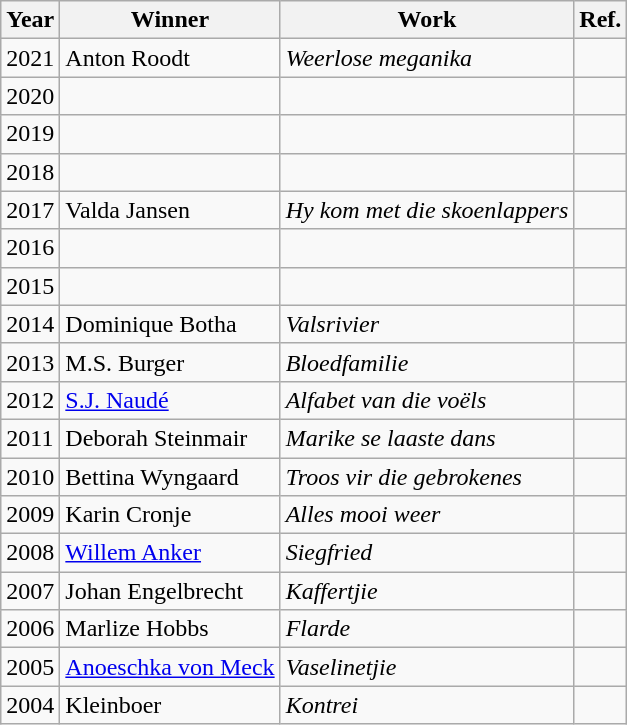<table class="wikitable sortable">
<tr>
<th>Year</th>
<th>Winner</th>
<th>Work</th>
<th>Ref.</th>
</tr>
<tr>
<td>2021</td>
<td>Anton Roodt</td>
<td><em>Weerlose meganika</em></td>
<td></td>
</tr>
<tr>
<td>2020</td>
<td></td>
<td></td>
<td></td>
</tr>
<tr>
<td>2019</td>
<td></td>
<td></td>
<td></td>
</tr>
<tr>
<td>2018</td>
<td></td>
<td></td>
<td></td>
</tr>
<tr>
<td>2017</td>
<td>Valda Jansen</td>
<td><em>Hy kom met die skoenlappers</em></td>
<td></td>
</tr>
<tr>
<td>2016</td>
<td></td>
<td></td>
<td></td>
</tr>
<tr>
<td>2015</td>
<td></td>
<td></td>
<td></td>
</tr>
<tr>
<td>2014</td>
<td>Dominique Botha</td>
<td><em>Valsrivier</em></td>
<td></td>
</tr>
<tr>
<td>2013</td>
<td>M.S. Burger</td>
<td><em>Bloedfamilie</em></td>
<td></td>
</tr>
<tr>
<td>2012</td>
<td><a href='#'>S.J. Naudé</a></td>
<td><em>Alfabet van die voëls</em></td>
<td></td>
</tr>
<tr>
<td>2011</td>
<td>Deborah Steinmair</td>
<td><em>Marike se laaste dans</em></td>
<td></td>
</tr>
<tr>
<td>2010</td>
<td>Bettina Wyngaard</td>
<td><em>Troos vir die gebrokenes</em></td>
<td></td>
</tr>
<tr>
<td>2009</td>
<td>Karin Cronje</td>
<td><em>Alles mooi weer</em></td>
<td></td>
</tr>
<tr>
<td>2008</td>
<td><a href='#'>Willem Anker</a></td>
<td><em>Siegfried</em></td>
<td></td>
</tr>
<tr>
<td>2007</td>
<td>Johan Engelbrecht</td>
<td><em>Kaffertjie</em></td>
<td></td>
</tr>
<tr>
<td>2006</td>
<td>Marlize Hobbs</td>
<td><em>Flarde</em></td>
<td></td>
</tr>
<tr>
<td>2005</td>
<td><a href='#'>Anoeschka von Meck</a></td>
<td><em>Vaselinetjie</em></td>
<td></td>
</tr>
<tr>
<td>2004</td>
<td>Kleinboer</td>
<td><em>Kontrei</em></td>
<td></td>
</tr>
</table>
